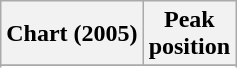<table class="wikitable sortable plainrowheaders" style="text-align:center">
<tr>
<th scope="col">Chart (2005)</th>
<th scope="col">Peak<br> position</th>
</tr>
<tr>
</tr>
<tr>
</tr>
</table>
